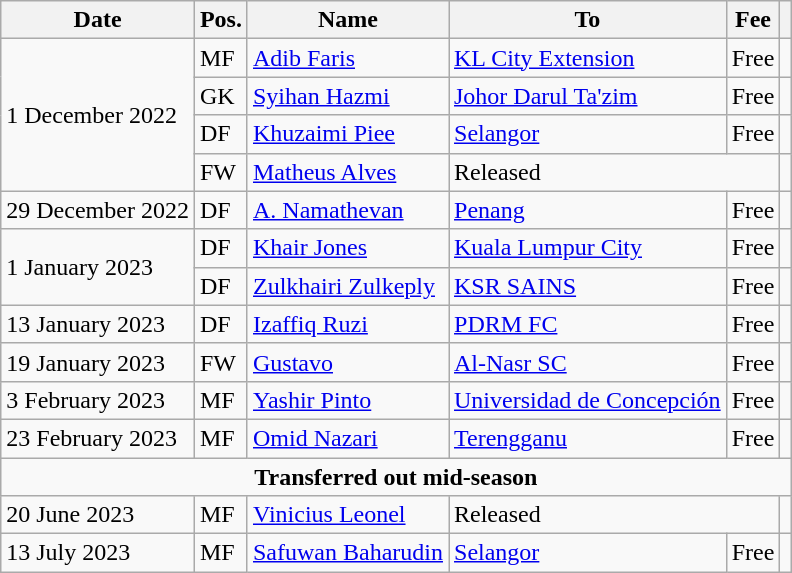<table class="wikitable">
<tr>
<th>Date</th>
<th>Pos.</th>
<th>Name</th>
<th>To</th>
<th>Fee</th>
<th></th>
</tr>
<tr>
<td rowspan="4">1 December 2022</td>
<td>MF</td>
<td> <a href='#'>Adib Faris</a></td>
<td> <a href='#'>KL City Extension</a></td>
<td>Free</td>
<td></td>
</tr>
<tr>
<td>GK</td>
<td> <a href='#'>Syihan Hazmi</a></td>
<td> <a href='#'>Johor Darul Ta'zim</a></td>
<td>Free</td>
<td></td>
</tr>
<tr>
<td>DF</td>
<td> <a href='#'>Khuzaimi Piee</a></td>
<td> <a href='#'>Selangor</a></td>
<td>Free</td>
<td></td>
</tr>
<tr>
<td>FW</td>
<td> <a href='#'>Matheus Alves</a></td>
<td colspan="2">Released</td>
<td></td>
</tr>
<tr>
<td>29 December 2022</td>
<td>DF</td>
<td> <a href='#'>A. Namathevan</a></td>
<td> <a href='#'>Penang</a></td>
<td>Free</td>
<td></td>
</tr>
<tr>
<td rowspan="2">1 January 2023</td>
<td>DF</td>
<td> <a href='#'>Khair Jones</a></td>
<td> <a href='#'>Kuala Lumpur City</a></td>
<td>Free</td>
<td></td>
</tr>
<tr>
<td>DF</td>
<td> <a href='#'>Zulkhairi Zulkeply</a></td>
<td> <a href='#'>KSR SAINS</a></td>
<td>Free</td>
<td></td>
</tr>
<tr>
<td>13 January 2023</td>
<td>DF</td>
<td> <a href='#'>Izaffiq Ruzi</a></td>
<td> <a href='#'>PDRM FC</a></td>
<td>Free</td>
<td></td>
</tr>
<tr>
<td>19 January 2023</td>
<td>FW</td>
<td> <a href='#'>Gustavo</a></td>
<td> <a href='#'>Al-Nasr SC</a></td>
<td>Free</td>
<td></td>
</tr>
<tr>
<td>3 February 2023</td>
<td>MF</td>
<td> <a href='#'>Yashir Pinto</a></td>
<td> <a href='#'>Universidad de Concepción</a></td>
<td>Free</td>
<td></td>
</tr>
<tr>
<td>23 February 2023</td>
<td>MF</td>
<td> <a href='#'>Omid Nazari</a></td>
<td> <a href='#'>Terengganu</a></td>
<td>Free</td>
<td></td>
</tr>
<tr>
<td colspan="6" ; align="center"><strong>Transferred out mid-season</strong></td>
</tr>
<tr>
<td>20 June 2023</td>
<td>MF</td>
<td> <a href='#'>Vinicius Leonel</a></td>
<td colspan="2">Released</td>
<td></td>
</tr>
<tr>
<td>13 July 2023</td>
<td>MF</td>
<td> <a href='#'>Safuwan Baharudin</a></td>
<td> <a href='#'>Selangor</a></td>
<td>Free</td>
<td></td>
</tr>
</table>
